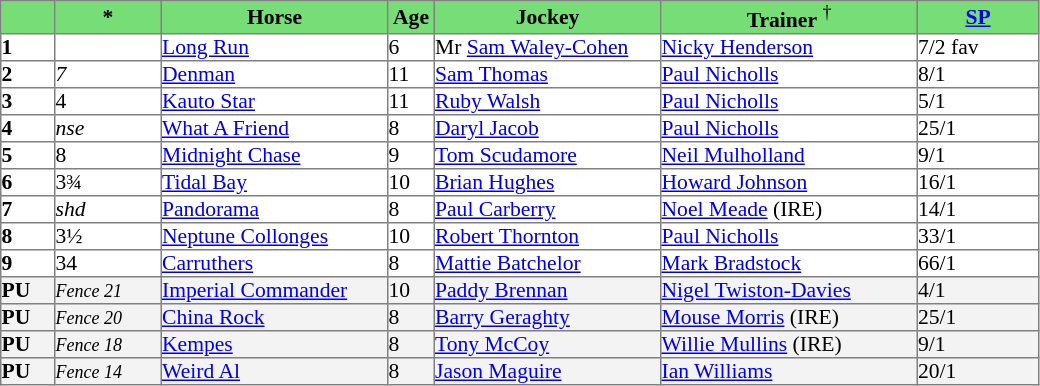<table border="1" cellpadding="0" style="border-collapse: collapse; font-size:90%">
<tr bgcolor="#77dd77" align="center">
<td width="35px"></td>
<td width="70px"><strong>*</strong></td>
<td width="150px"><strong>Horse</strong></td>
<td width="30px"><strong>Age</strong></td>
<td width="150px"><strong>Jockey</strong></td>
<td width="170px"><strong>Trainer</strong> <sup>†</sup></td>
<td width="80px"><strong><a href='#'>SP</a></strong></td>
</tr>
<tr>
<td><strong>1</strong></td>
<td></td>
<td><a href='#'>Long Run</a></td>
<td>6</td>
<td>Mr <a href='#'>Sam Waley-Cohen</a></td>
<td><a href='#'>Nicky Henderson</a></td>
<td>7/2 fav</td>
</tr>
<tr>
<td><strong>2</strong></td>
<td><em>7</em></td>
<td><a href='#'>Denman</a></td>
<td>11</td>
<td><a href='#'>Sam Thomas</a></td>
<td><a href='#'>Paul Nicholls</a></td>
<td>8/1</td>
</tr>
<tr>
<td><strong>3</strong></td>
<td>4</td>
<td><a href='#'>Kauto Star</a></td>
<td>11</td>
<td><a href='#'>Ruby Walsh</a></td>
<td><a href='#'>Paul Nicholls</a></td>
<td>5/1</td>
</tr>
<tr>
<td><strong>4</strong></td>
<td><em>nse</em></td>
<td><a href='#'>What A Friend</a></td>
<td>8</td>
<td><a href='#'>Daryl Jacob</a></td>
<td><a href='#'>Paul Nicholls</a></td>
<td>25/1</td>
</tr>
<tr>
<td><strong>5</strong></td>
<td>8</td>
<td><a href='#'>Midnight Chase</a></td>
<td>9</td>
<td><a href='#'>Tom Scudamore</a></td>
<td><a href='#'>Neil Mulholland</a></td>
<td>9/1</td>
</tr>
<tr>
<td><strong>6</strong></td>
<td>3¾</td>
<td><a href='#'>Tidal Bay</a></td>
<td>10</td>
<td><a href='#'>Brian Hughes</a></td>
<td><a href='#'>Howard Johnson</a></td>
<td>16/1</td>
</tr>
<tr>
<td><strong>7</strong></td>
<td><em>shd</em></td>
<td><a href='#'>Pandorama</a></td>
<td>8</td>
<td><a href='#'>Paul Carberry</a></td>
<td><a href='#'>Noel Meade</a> (IRE)</td>
<td>14/1</td>
</tr>
<tr>
<td><strong>8</strong></td>
<td>3½</td>
<td><a href='#'>Neptune Collonges</a></td>
<td>10</td>
<td><a href='#'>Robert Thornton</a></td>
<td><a href='#'>Paul Nicholls</a></td>
<td>33/1</td>
</tr>
<tr>
<td><strong>9</strong></td>
<td>34</td>
<td><a href='#'>Carruthers</a></td>
<td>8</td>
<td><a href='#'>Mattie Batchelor</a></td>
<td><a href='#'>Mark Bradstock</a></td>
<td>66/1</td>
</tr>
<tr bgcolor="#f3f3f3">
<td><strong>PU</strong></td>
<td><small><em>Fence 21</em></small></td>
<td><a href='#'>Imperial Commander</a></td>
<td>10</td>
<td><a href='#'>Paddy Brennan</a></td>
<td><a href='#'>Nigel Twiston-Davies</a></td>
<td>4/1</td>
</tr>
<tr bgcolor="#f3f3f3">
<td><strong>PU</strong></td>
<td><small><em>Fence 20</em></small></td>
<td><a href='#'>China Rock</a></td>
<td>8</td>
<td><a href='#'>Barry Geraghty</a></td>
<td><a href='#'>Mouse Morris</a> (IRE)</td>
<td>25/1</td>
</tr>
<tr bgcolor="#f3f3f3">
<td><strong>PU</strong></td>
<td><small><em>Fence 18</em></small></td>
<td><a href='#'>Kempes</a></td>
<td>8</td>
<td><a href='#'>Tony McCoy</a></td>
<td><a href='#'>Willie Mullins</a> (IRE)</td>
<td>9/1</td>
</tr>
<tr bgcolor="#f3f3f3">
<td><strong>PU</strong></td>
<td><small><em>Fence 14</em></small></td>
<td><a href='#'>Weird Al</a></td>
<td>8</td>
<td><a href='#'>Jason Maguire</a></td>
<td><a href='#'>Ian Williams</a></td>
<td>20/1</td>
</tr>
</table>
